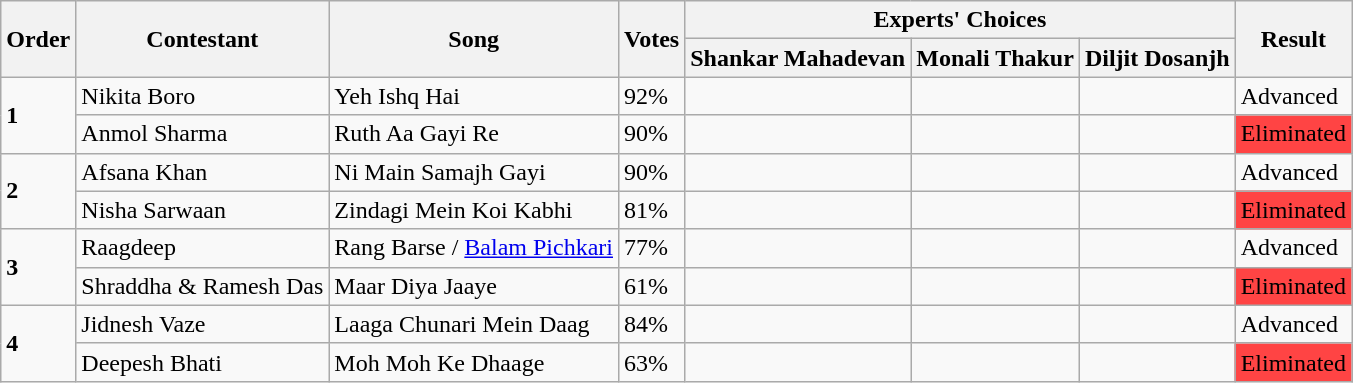<table class="wikitable sortable mw-collapsible">
<tr>
<th rowspan="2">Order</th>
<th rowspan="2">Contestant</th>
<th rowspan="2">Song</th>
<th rowspan="2">Votes</th>
<th colspan="3">Experts' Choices</th>
<th rowspan="2">Result</th>
</tr>
<tr>
<th>Shankar Mahadevan</th>
<th>Monali Thakur</th>
<th>Diljit Dosanjh</th>
</tr>
<tr>
<td rowspan="2"><strong>1</strong></td>
<td>Nikita Boro</td>
<td>Yeh Ishq Hai</td>
<td>92%</td>
<td></td>
<td></td>
<td></td>
<td>Advanced</td>
</tr>
<tr>
<td>Anmol Sharma</td>
<td>Ruth Aa Gayi Re</td>
<td>90%</td>
<td></td>
<td></td>
<td></td>
<td bgcolor="#ff4444">Eliminated</td>
</tr>
<tr>
<td rowspan="2"><strong>2</strong></td>
<td>Afsana Khan</td>
<td>Ni Main Samajh Gayi</td>
<td>90%</td>
<td></td>
<td></td>
<td></td>
<td>Advanced</td>
</tr>
<tr>
<td>Nisha Sarwaan</td>
<td>Zindagi Mein Koi Kabhi</td>
<td>81%</td>
<td></td>
<td></td>
<td></td>
<td bgcolor="#ff4444">Eliminated</td>
</tr>
<tr>
<td rowspan="2"><strong>3</strong></td>
<td>Raagdeep</td>
<td>Rang Barse / <a href='#'>Balam Pichkari</a></td>
<td>77%</td>
<td></td>
<td></td>
<td></td>
<td>Advanced</td>
</tr>
<tr>
<td>Shraddha & Ramesh Das</td>
<td>Maar Diya Jaaye</td>
<td>61%</td>
<td></td>
<td></td>
<td></td>
<td bgcolor="#ff4444">Eliminated</td>
</tr>
<tr>
<td rowspan="2"><strong>4</strong></td>
<td>Jidnesh Vaze</td>
<td>Laaga Chunari Mein Daag</td>
<td>84%</td>
<td></td>
<td></td>
<td></td>
<td>Advanced</td>
</tr>
<tr>
<td>Deepesh Bhati</td>
<td>Moh Moh Ke Dhaage</td>
<td>63%</td>
<td></td>
<td></td>
<td></td>
<td bgcolor="#ff4444">Eliminated</td>
</tr>
</table>
